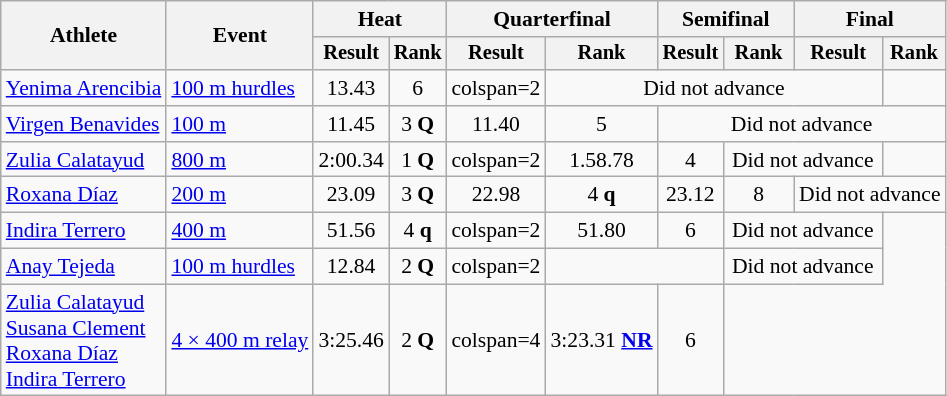<table class=wikitable style="font-size:90%">
<tr>
<th rowspan="2">Athlete</th>
<th rowspan="2">Event</th>
<th colspan="2">Heat</th>
<th colspan="2">Quarterfinal</th>
<th colspan="2">Semifinal</th>
<th colspan="2">Final</th>
</tr>
<tr style="font-size:95%">
<th>Result</th>
<th>Rank</th>
<th>Result</th>
<th>Rank</th>
<th>Result</th>
<th>Rank</th>
<th>Result</th>
<th>Rank</th>
</tr>
<tr align=center>
<td align=left><a href='#'>Yenima Arencibia</a></td>
<td align=left><a href='#'>100 m hurdles</a></td>
<td>13.43</td>
<td>6</td>
<td>colspan=2 </td>
<td colspan=4>Did not advance</td>
</tr>
<tr align=center>
<td align=left><a href='#'>Virgen Benavides</a></td>
<td align=left><a href='#'>100 m</a></td>
<td>11.45</td>
<td>3 <strong>Q</strong></td>
<td>11.40</td>
<td>5</td>
<td colspan=4>Did not advance</td>
</tr>
<tr align=center>
<td align=left><a href='#'>Zulia Calatayud</a></td>
<td align=left><a href='#'>800 m</a></td>
<td>2:00.34</td>
<td>1 <strong>Q</strong></td>
<td>colspan=2 </td>
<td>1.58.78</td>
<td>4</td>
<td colspan=2>Did not advance</td>
</tr>
<tr align=center>
<td align=left><a href='#'>Roxana Díaz</a></td>
<td align=left><a href='#'>200 m</a></td>
<td>23.09</td>
<td>3 <strong>Q</strong></td>
<td>22.98</td>
<td>4 <strong>q</strong></td>
<td>23.12</td>
<td>8</td>
<td colspan=2>Did not advance</td>
</tr>
<tr align=center>
<td align=left><a href='#'>Indira Terrero</a></td>
<td align=left><a href='#'>400 m</a></td>
<td>51.56</td>
<td>4 <strong>q</strong></td>
<td>colspan=2 </td>
<td>51.80</td>
<td>6</td>
<td colspan=2>Did not advance</td>
</tr>
<tr align=center>
<td align=left><a href='#'>Anay Tejeda</a></td>
<td align=left><a href='#'>100 m hurdles</a></td>
<td>12.84</td>
<td>2 <strong>Q</strong></td>
<td>colspan=2 </td>
<td colspan=2></td>
<td colspan=2>Did not advance</td>
</tr>
<tr align=center>
<td align=left><a href='#'>Zulia Calatayud</a><br><a href='#'>Susana Clement</a><br><a href='#'>Roxana Díaz</a><br><a href='#'>Indira Terrero</a></td>
<td align=left><a href='#'>4 × 400 m relay</a></td>
<td>3:25.46</td>
<td>2 <strong>Q</strong></td>
<td>colspan=4 </td>
<td>3:23.31 <strong><a href='#'>NR</a></strong></td>
<td>6</td>
</tr>
</table>
